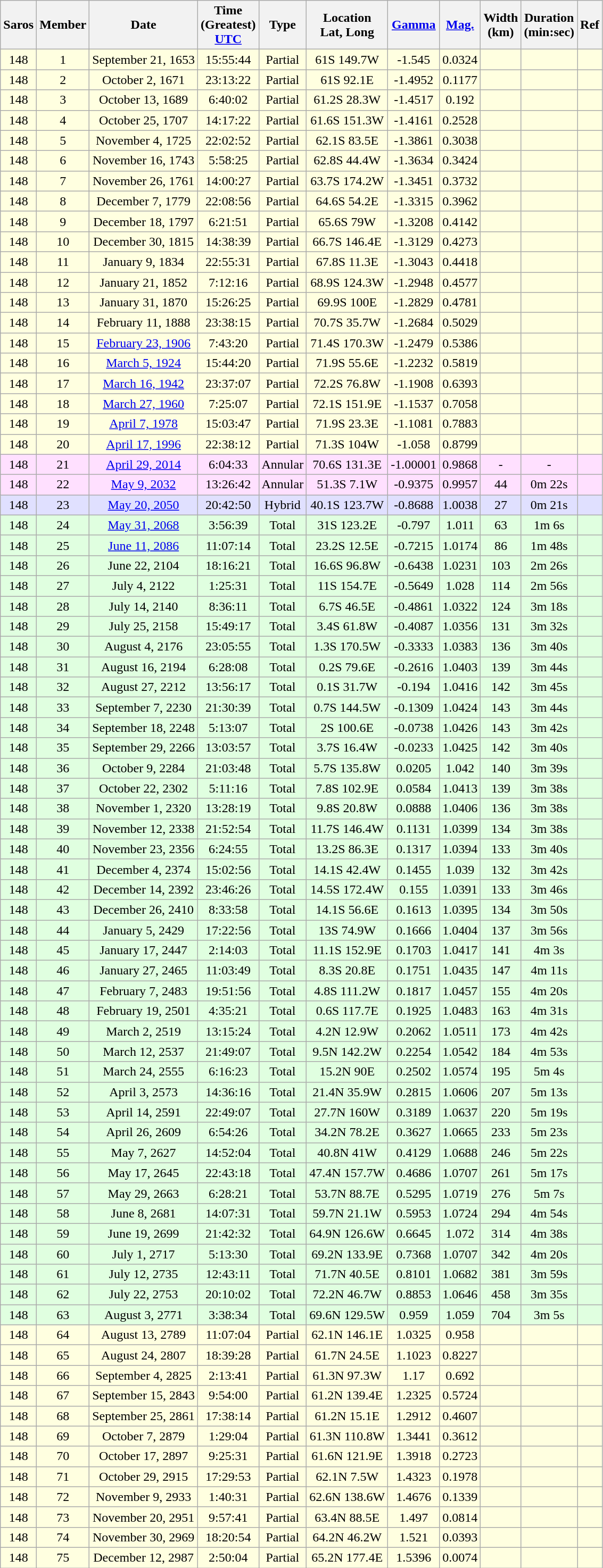<table class=wikitable>
<tr align=center>
<th>Saros</th>
<th>Member</th>
<th>Date</th>
<th>Time<br>(Greatest)<br><a href='#'>UTC</a></th>
<th>Type</th>
<th>Location<br>Lat, Long</th>
<th><a href='#'>Gamma</a></th>
<th><a href='#'>Mag.</a></th>
<th>Width<br>(km)</th>
<th>Duration<br>(min:sec)</th>
<th>Ref</th>
</tr>
<tr align=center bgcolor=#ffffe0>
<td>148</td>
<td>1</td>
<td>September 21, 1653</td>
<td>15:55:44</td>
<td>Partial</td>
<td>61S 149.7W</td>
<td>-1.545</td>
<td>0.0324</td>
<td></td>
<td></td>
<td></td>
</tr>
<tr align=center bgcolor=#ffffe0>
<td>148</td>
<td>2</td>
<td>October 2, 1671</td>
<td>23:13:22</td>
<td>Partial</td>
<td>61S 92.1E</td>
<td>-1.4952</td>
<td>0.1177</td>
<td></td>
<td></td>
<td></td>
</tr>
<tr align=center bgcolor=#ffffe0>
<td>148</td>
<td>3</td>
<td>October 13, 1689</td>
<td>6:40:02</td>
<td>Partial</td>
<td>61.2S 28.3W</td>
<td>-1.4517</td>
<td>0.192</td>
<td></td>
<td></td>
<td></td>
</tr>
<tr align=center bgcolor=#ffffe0>
<td>148</td>
<td>4</td>
<td>October 25, 1707</td>
<td>14:17:22</td>
<td>Partial</td>
<td>61.6S 151.3W</td>
<td>-1.4161</td>
<td>0.2528</td>
<td></td>
<td></td>
<td></td>
</tr>
<tr align=center bgcolor=#ffffe0>
<td>148</td>
<td>5</td>
<td>November 4, 1725</td>
<td>22:02:52</td>
<td>Partial</td>
<td>62.1S 83.5E</td>
<td>-1.3861</td>
<td>0.3038</td>
<td></td>
<td></td>
<td></td>
</tr>
<tr align=center bgcolor=#ffffe0>
<td>148</td>
<td>6</td>
<td>November 16, 1743</td>
<td>5:58:25</td>
<td>Partial</td>
<td>62.8S 44.4W</td>
<td>-1.3634</td>
<td>0.3424</td>
<td></td>
<td></td>
<td></td>
</tr>
<tr align=center bgcolor=#ffffe0>
<td>148</td>
<td>7</td>
<td>November 26, 1761</td>
<td>14:00:27</td>
<td>Partial</td>
<td>63.7S 174.2W</td>
<td>-1.3451</td>
<td>0.3732</td>
<td></td>
<td></td>
<td></td>
</tr>
<tr align=center bgcolor=#ffffe0>
<td>148</td>
<td>8</td>
<td>December 7, 1779</td>
<td>22:08:56</td>
<td>Partial</td>
<td>64.6S 54.2E</td>
<td>-1.3315</td>
<td>0.3962</td>
<td></td>
<td></td>
<td></td>
</tr>
<tr align=center bgcolor=#ffffe0>
<td>148</td>
<td>9</td>
<td>December 18, 1797</td>
<td>6:21:51</td>
<td>Partial</td>
<td>65.6S 79W</td>
<td>-1.3208</td>
<td>0.4142</td>
<td></td>
<td></td>
<td></td>
</tr>
<tr align=center bgcolor=#ffffe0>
<td>148</td>
<td>10</td>
<td>December 30, 1815</td>
<td>14:38:39</td>
<td>Partial</td>
<td>66.7S 146.4E</td>
<td>-1.3129</td>
<td>0.4273</td>
<td></td>
<td></td>
<td></td>
</tr>
<tr align=center bgcolor=#ffffe0>
<td>148</td>
<td>11</td>
<td>January 9, 1834</td>
<td>22:55:31</td>
<td>Partial</td>
<td>67.8S 11.3E</td>
<td>-1.3043</td>
<td>0.4418</td>
<td></td>
<td></td>
<td></td>
</tr>
<tr align=center bgcolor=#ffffe0>
<td>148</td>
<td>12</td>
<td>January 21, 1852</td>
<td>7:12:16</td>
<td>Partial</td>
<td>68.9S 124.3W</td>
<td>-1.2948</td>
<td>0.4577</td>
<td></td>
<td></td>
<td></td>
</tr>
<tr align=center bgcolor=#ffffe0>
<td>148</td>
<td>13</td>
<td>January 31, 1870</td>
<td>15:26:25</td>
<td>Partial</td>
<td>69.9S 100E</td>
<td>-1.2829</td>
<td>0.4781</td>
<td></td>
<td></td>
<td></td>
</tr>
<tr align=center bgcolor=#ffffe0>
<td>148</td>
<td>14</td>
<td>February 11, 1888</td>
<td>23:38:15</td>
<td>Partial</td>
<td>70.7S 35.7W</td>
<td>-1.2684</td>
<td>0.5029</td>
<td></td>
<td></td>
<td></td>
</tr>
<tr align=center bgcolor=#ffffe0>
<td>148</td>
<td>15</td>
<td><a href='#'>February 23, 1906</a></td>
<td>7:43:20</td>
<td>Partial</td>
<td>71.4S 170.3W</td>
<td>-1.2479</td>
<td>0.5386</td>
<td></td>
<td></td>
<td></td>
</tr>
<tr align=center bgcolor=#ffffe0>
<td>148</td>
<td>16</td>
<td><a href='#'>March 5, 1924</a></td>
<td>15:44:20</td>
<td>Partial</td>
<td>71.9S 55.6E</td>
<td>-1.2232</td>
<td>0.5819</td>
<td></td>
<td></td>
<td></td>
</tr>
<tr align=center bgcolor=#ffffe0>
<td>148</td>
<td>17</td>
<td><a href='#'>March 16, 1942</a></td>
<td>23:37:07</td>
<td>Partial</td>
<td>72.2S 76.8W</td>
<td>-1.1908</td>
<td>0.6393</td>
<td></td>
<td></td>
<td></td>
</tr>
<tr align=center bgcolor=#ffffe0>
<td>148</td>
<td>18</td>
<td><a href='#'>March 27, 1960</a></td>
<td>7:25:07</td>
<td>Partial</td>
<td>72.1S 151.9E</td>
<td>-1.1537</td>
<td>0.7058</td>
<td></td>
<td></td>
<td></td>
</tr>
<tr align=center bgcolor=#ffffe0>
<td>148</td>
<td>19</td>
<td><a href='#'>April 7, 1978</a></td>
<td>15:03:47</td>
<td>Partial</td>
<td>71.9S 23.3E</td>
<td>-1.1081</td>
<td>0.7883</td>
<td></td>
<td></td>
<td></td>
</tr>
<tr align=center bgcolor=#ffffe0>
<td>148</td>
<td>20</td>
<td><a href='#'>April 17, 1996</a></td>
<td>22:38:12</td>
<td>Partial</td>
<td>71.3S 104W</td>
<td>-1.058</td>
<td>0.8799</td>
<td></td>
<td></td>
<td></td>
</tr>
<tr align=center bgcolor=#ffe0ff>
<td>148</td>
<td>21</td>
<td><a href='#'>April 29, 2014</a></td>
<td>6:04:33</td>
<td>Annular</td>
<td>70.6S 131.3E</td>
<td>-1.00001</td>
<td>0.9868</td>
<td>-</td>
<td>-</td>
<td></td>
</tr>
<tr align=center bgcolor=#ffe0ff>
<td>148</td>
<td>22</td>
<td><a href='#'>May 9, 2032</a></td>
<td>13:26:42</td>
<td>Annular</td>
<td>51.3S 7.1W</td>
<td>-0.9375</td>
<td>0.9957</td>
<td>44</td>
<td>0m 22s</td>
<td></td>
</tr>
<tr align=center bgcolor=#e0e0ff>
<td>148</td>
<td>23</td>
<td><a href='#'>May 20, 2050</a></td>
<td>20:42:50</td>
<td>Hybrid</td>
<td>40.1S 123.7W</td>
<td>-0.8688</td>
<td>1.0038</td>
<td>27</td>
<td>0m 21s</td>
<td></td>
</tr>
<tr align=center bgcolor=#e0ffe0>
<td>148</td>
<td>24</td>
<td><a href='#'>May 31, 2068</a></td>
<td>3:56:39</td>
<td>Total</td>
<td>31S 123.2E</td>
<td>-0.797</td>
<td>1.011</td>
<td>63</td>
<td>1m 6s</td>
<td></td>
</tr>
<tr align=center bgcolor=#e0ffe0>
<td>148</td>
<td>25</td>
<td><a href='#'>June 11, 2086</a></td>
<td>11:07:14</td>
<td>Total</td>
<td>23.2S 12.5E</td>
<td>-0.7215</td>
<td>1.0174</td>
<td>86</td>
<td>1m 48s</td>
<td></td>
</tr>
<tr align=center bgcolor=#e0ffe0>
<td>148</td>
<td>26</td>
<td>June 22, 2104</td>
<td>18:16:21</td>
<td>Total</td>
<td>16.6S 96.8W</td>
<td>-0.6438</td>
<td>1.0231</td>
<td>103</td>
<td>2m 26s</td>
<td></td>
</tr>
<tr align=center bgcolor=#e0ffe0>
<td>148</td>
<td>27</td>
<td>July 4, 2122</td>
<td>1:25:31</td>
<td>Total</td>
<td>11S 154.7E</td>
<td>-0.5649</td>
<td>1.028</td>
<td>114</td>
<td>2m 56s</td>
<td></td>
</tr>
<tr align=center bgcolor=#e0ffe0>
<td>148</td>
<td>28</td>
<td>July 14, 2140</td>
<td>8:36:11</td>
<td>Total</td>
<td>6.7S 46.5E</td>
<td>-0.4861</td>
<td>1.0322</td>
<td>124</td>
<td>3m 18s</td>
<td></td>
</tr>
<tr align=center bgcolor=#e0ffe0>
<td>148</td>
<td>29</td>
<td>July 25, 2158</td>
<td>15:49:17</td>
<td>Total</td>
<td>3.4S 61.8W</td>
<td>-0.4087</td>
<td>1.0356</td>
<td>131</td>
<td>3m 32s</td>
<td></td>
</tr>
<tr align=center bgcolor=#e0ffe0>
<td>148</td>
<td>30</td>
<td>August 4, 2176</td>
<td>23:05:55</td>
<td>Total</td>
<td>1.3S 170.5W</td>
<td>-0.3333</td>
<td>1.0383</td>
<td>136</td>
<td>3m 40s</td>
<td></td>
</tr>
<tr align=center bgcolor=#e0ffe0>
<td>148</td>
<td>31</td>
<td>August 16, 2194</td>
<td>6:28:08</td>
<td>Total</td>
<td>0.2S 79.6E</td>
<td>-0.2616</td>
<td>1.0403</td>
<td>139</td>
<td>3m 44s</td>
<td></td>
</tr>
<tr align=center bgcolor=#e0ffe0>
<td>148</td>
<td>32</td>
<td>August 27, 2212</td>
<td>13:56:17</td>
<td>Total</td>
<td>0.1S 31.7W</td>
<td>-0.194</td>
<td>1.0416</td>
<td>142</td>
<td>3m 45s</td>
<td></td>
</tr>
<tr align=center bgcolor=#e0ffe0>
<td>148</td>
<td>33</td>
<td>September 7, 2230</td>
<td>21:30:39</td>
<td>Total</td>
<td>0.7S 144.5W</td>
<td>-0.1309</td>
<td>1.0424</td>
<td>143</td>
<td>3m 44s</td>
<td></td>
</tr>
<tr align=center bgcolor=#e0ffe0>
<td>148</td>
<td>34</td>
<td>September 18, 2248</td>
<td>5:13:07</td>
<td>Total</td>
<td>2S 100.6E</td>
<td>-0.0738</td>
<td>1.0426</td>
<td>143</td>
<td>3m 42s</td>
<td></td>
</tr>
<tr align=center bgcolor=#e0ffe0>
<td>148</td>
<td>35</td>
<td>September 29, 2266</td>
<td>13:03:57</td>
<td>Total</td>
<td>3.7S 16.4W</td>
<td>-0.0233</td>
<td>1.0425</td>
<td>142</td>
<td>3m 40s</td>
<td></td>
</tr>
<tr align=center bgcolor=#e0ffe0>
<td>148</td>
<td>36</td>
<td>October 9, 2284</td>
<td>21:03:48</td>
<td>Total</td>
<td>5.7S 135.8W</td>
<td>0.0205</td>
<td>1.042</td>
<td>140</td>
<td>3m 39s</td>
<td></td>
</tr>
<tr align=center bgcolor=#e0ffe0>
<td>148</td>
<td>37</td>
<td>October 22, 2302</td>
<td>5:11:16</td>
<td>Total</td>
<td>7.8S 102.9E</td>
<td>0.0584</td>
<td>1.0413</td>
<td>139</td>
<td>3m 38s</td>
<td></td>
</tr>
<tr align=center bgcolor=#e0ffe0>
<td>148</td>
<td>38</td>
<td>November 1, 2320</td>
<td>13:28:19</td>
<td>Total</td>
<td>9.8S 20.8W</td>
<td>0.0888</td>
<td>1.0406</td>
<td>136</td>
<td>3m 38s</td>
<td></td>
</tr>
<tr align=center bgcolor=#e0ffe0>
<td>148</td>
<td>39</td>
<td>November 12, 2338</td>
<td>21:52:54</td>
<td>Total</td>
<td>11.7S 146.4W</td>
<td>0.1131</td>
<td>1.0399</td>
<td>134</td>
<td>3m 38s</td>
<td></td>
</tr>
<tr align=center bgcolor=#e0ffe0>
<td>148</td>
<td>40</td>
<td>November 23, 2356</td>
<td>6:24:55</td>
<td>Total</td>
<td>13.2S 86.3E</td>
<td>0.1317</td>
<td>1.0394</td>
<td>133</td>
<td>3m 40s</td>
<td></td>
</tr>
<tr align=center bgcolor=#e0ffe0>
<td>148</td>
<td>41</td>
<td>December 4, 2374</td>
<td>15:02:56</td>
<td>Total</td>
<td>14.1S 42.4W</td>
<td>0.1455</td>
<td>1.039</td>
<td>132</td>
<td>3m 42s</td>
<td></td>
</tr>
<tr align=center bgcolor=#e0ffe0>
<td>148</td>
<td>42</td>
<td>December 14, 2392</td>
<td>23:46:26</td>
<td>Total</td>
<td>14.5S 172.4W</td>
<td>0.155</td>
<td>1.0391</td>
<td>133</td>
<td>3m 46s</td>
<td></td>
</tr>
<tr align=center bgcolor=#e0ffe0>
<td>148</td>
<td>43</td>
<td>December 26, 2410</td>
<td>8:33:58</td>
<td>Total</td>
<td>14.1S 56.6E</td>
<td>0.1613</td>
<td>1.0395</td>
<td>134</td>
<td>3m 50s</td>
<td></td>
</tr>
<tr align=center bgcolor=#e0ffe0>
<td>148</td>
<td>44</td>
<td>January 5, 2429</td>
<td>17:22:56</td>
<td>Total</td>
<td>13S 74.9W</td>
<td>0.1666</td>
<td>1.0404</td>
<td>137</td>
<td>3m 56s</td>
<td></td>
</tr>
<tr align=center bgcolor=#e0ffe0>
<td>148</td>
<td>45</td>
<td>January 17, 2447</td>
<td>2:14:03</td>
<td>Total</td>
<td>11.1S 152.9E</td>
<td>0.1703</td>
<td>1.0417</td>
<td>141</td>
<td>4m 3s</td>
<td></td>
</tr>
<tr align=center bgcolor=#e0ffe0>
<td>148</td>
<td>46</td>
<td>January 27, 2465</td>
<td>11:03:49</td>
<td>Total</td>
<td>8.3S 20.8E</td>
<td>0.1751</td>
<td>1.0435</td>
<td>147</td>
<td>4m 11s</td>
<td></td>
</tr>
<tr align=center bgcolor=#e0ffe0>
<td>148</td>
<td>47</td>
<td>February 7, 2483</td>
<td>19:51:56</td>
<td>Total</td>
<td>4.8S 111.2W</td>
<td>0.1817</td>
<td>1.0457</td>
<td>155</td>
<td>4m 20s</td>
<td></td>
</tr>
<tr align=center bgcolor=#e0ffe0>
<td>148</td>
<td>48</td>
<td>February 19, 2501</td>
<td>4:35:21</td>
<td>Total</td>
<td>0.6S 117.7E</td>
<td>0.1925</td>
<td>1.0483</td>
<td>163</td>
<td>4m 31s</td>
<td></td>
</tr>
<tr align=center bgcolor=#e0ffe0>
<td>148</td>
<td>49</td>
<td>March 2, 2519</td>
<td>13:15:24</td>
<td>Total</td>
<td>4.2N 12.9W</td>
<td>0.2062</td>
<td>1.0511</td>
<td>173</td>
<td>4m 42s</td>
<td></td>
</tr>
<tr align=center bgcolor=#e0ffe0>
<td>148</td>
<td>50</td>
<td>March 12, 2537</td>
<td>21:49:07</td>
<td>Total</td>
<td>9.5N 142.2W</td>
<td>0.2254</td>
<td>1.0542</td>
<td>184</td>
<td>4m 53s</td>
<td></td>
</tr>
<tr align=center bgcolor=#e0ffe0>
<td>148</td>
<td>51</td>
<td>March 24, 2555</td>
<td>6:16:23</td>
<td>Total</td>
<td>15.2N 90E</td>
<td>0.2502</td>
<td>1.0574</td>
<td>195</td>
<td>5m 4s</td>
<td></td>
</tr>
<tr align=center bgcolor=#e0ffe0>
<td>148</td>
<td>52</td>
<td>April 3, 2573</td>
<td>14:36:16</td>
<td>Total</td>
<td>21.4N 35.9W</td>
<td>0.2815</td>
<td>1.0606</td>
<td>207</td>
<td>5m 13s</td>
<td></td>
</tr>
<tr align=center bgcolor=#e0ffe0>
<td>148</td>
<td>53</td>
<td>April 14, 2591</td>
<td>22:49:07</td>
<td>Total</td>
<td>27.7N 160W</td>
<td>0.3189</td>
<td>1.0637</td>
<td>220</td>
<td>5m 19s</td>
<td></td>
</tr>
<tr align=center bgcolor=#e0ffe0>
<td>148</td>
<td>54</td>
<td>April 26, 2609</td>
<td>6:54:26</td>
<td>Total</td>
<td>34.2N 78.2E</td>
<td>0.3627</td>
<td>1.0665</td>
<td>233</td>
<td>5m 23s</td>
<td></td>
</tr>
<tr align=center bgcolor=#e0ffe0>
<td>148</td>
<td>55</td>
<td>May 7, 2627</td>
<td>14:52:04</td>
<td>Total</td>
<td>40.8N 41W</td>
<td>0.4129</td>
<td>1.0688</td>
<td>246</td>
<td>5m 22s</td>
<td></td>
</tr>
<tr align=center bgcolor=#e0ffe0>
<td>148</td>
<td>56</td>
<td>May 17, 2645</td>
<td>22:43:18</td>
<td>Total</td>
<td>47.4N 157.7W</td>
<td>0.4686</td>
<td>1.0707</td>
<td>261</td>
<td>5m 17s</td>
<td></td>
</tr>
<tr align=center bgcolor=#e0ffe0>
<td>148</td>
<td>57</td>
<td>May 29, 2663</td>
<td>6:28:21</td>
<td>Total</td>
<td>53.7N 88.7E</td>
<td>0.5295</td>
<td>1.0719</td>
<td>276</td>
<td>5m 7s</td>
<td></td>
</tr>
<tr align=center bgcolor=#e0ffe0>
<td>148</td>
<td>58</td>
<td>June 8, 2681</td>
<td>14:07:31</td>
<td>Total</td>
<td>59.7N 21.1W</td>
<td>0.5953</td>
<td>1.0724</td>
<td>294</td>
<td>4m 54s</td>
<td></td>
</tr>
<tr align=center bgcolor=#e0ffe0>
<td>148</td>
<td>59</td>
<td>June 19, 2699</td>
<td>21:42:32</td>
<td>Total</td>
<td>64.9N 126.6W</td>
<td>0.6645</td>
<td>1.072</td>
<td>314</td>
<td>4m 38s</td>
<td></td>
</tr>
<tr align=center bgcolor=#e0ffe0>
<td>148</td>
<td>60</td>
<td>July 1, 2717</td>
<td>5:13:30</td>
<td>Total</td>
<td>69.2N 133.9E</td>
<td>0.7368</td>
<td>1.0707</td>
<td>342</td>
<td>4m 20s</td>
<td></td>
</tr>
<tr align=center bgcolor=#e0ffe0>
<td>148</td>
<td>61</td>
<td>July 12, 2735</td>
<td>12:43:11</td>
<td>Total</td>
<td>71.7N 40.5E</td>
<td>0.8101</td>
<td>1.0682</td>
<td>381</td>
<td>3m 59s</td>
<td></td>
</tr>
<tr align=center bgcolor=#e0ffe0>
<td>148</td>
<td>62</td>
<td>July 22, 2753</td>
<td>20:10:02</td>
<td>Total</td>
<td>72.2N 46.7W</td>
<td>0.8853</td>
<td>1.0646</td>
<td>458</td>
<td>3m 35s</td>
<td></td>
</tr>
<tr align=center bgcolor=#e0ffe0>
<td>148</td>
<td>63</td>
<td>August 3, 2771</td>
<td>3:38:34</td>
<td>Total</td>
<td>69.6N 129.5W</td>
<td>0.959</td>
<td>1.059</td>
<td>704</td>
<td>3m 5s</td>
<td></td>
</tr>
<tr align=center bgcolor=#ffffe0>
<td>148</td>
<td>64</td>
<td>August 13, 2789</td>
<td>11:07:04</td>
<td>Partial</td>
<td>62.1N 146.1E</td>
<td>1.0325</td>
<td>0.958</td>
<td></td>
<td></td>
<td></td>
</tr>
<tr align=center bgcolor=#ffffe0>
<td>148</td>
<td>65</td>
<td>August 24, 2807</td>
<td>18:39:28</td>
<td>Partial</td>
<td>61.7N 24.5E</td>
<td>1.1023</td>
<td>0.8227</td>
<td></td>
<td></td>
<td></td>
</tr>
<tr align=center bgcolor=#ffffe0>
<td>148</td>
<td>66</td>
<td>September 4, 2825</td>
<td>2:13:41</td>
<td>Partial</td>
<td>61.3N 97.3W</td>
<td>1.17</td>
<td>0.692</td>
<td></td>
<td></td>
<td></td>
</tr>
<tr align=center bgcolor=#ffffe0>
<td>148</td>
<td>67</td>
<td>September 15, 2843</td>
<td>9:54:00</td>
<td>Partial</td>
<td>61.2N 139.4E</td>
<td>1.2325</td>
<td>0.5724</td>
<td></td>
<td></td>
<td></td>
</tr>
<tr align=center bgcolor=#ffffe0>
<td>148</td>
<td>68</td>
<td>September 25, 2861</td>
<td>17:38:14</td>
<td>Partial</td>
<td>61.2N 15.1E</td>
<td>1.2912</td>
<td>0.4607</td>
<td></td>
<td></td>
<td></td>
</tr>
<tr align=center bgcolor=#ffffe0>
<td>148</td>
<td>69</td>
<td>October 7, 2879</td>
<td>1:29:04</td>
<td>Partial</td>
<td>61.3N 110.8W</td>
<td>1.3441</td>
<td>0.3612</td>
<td></td>
<td></td>
<td></td>
</tr>
<tr align=center bgcolor=#ffffe0>
<td>148</td>
<td>70</td>
<td>October 17, 2897</td>
<td>9:25:31</td>
<td>Partial</td>
<td>61.6N 121.9E</td>
<td>1.3918</td>
<td>0.2723</td>
<td></td>
<td></td>
<td></td>
</tr>
<tr align=center bgcolor=#ffffe0>
<td>148</td>
<td>71</td>
<td>October 29, 2915</td>
<td>17:29:53</td>
<td>Partial</td>
<td>62.1N 7.5W</td>
<td>1.4323</td>
<td>0.1978</td>
<td></td>
<td></td>
<td></td>
</tr>
<tr align=center bgcolor=#ffffe0>
<td>148</td>
<td>72</td>
<td>November 9, 2933</td>
<td>1:40:31</td>
<td>Partial</td>
<td>62.6N 138.6W</td>
<td>1.4676</td>
<td>0.1339</td>
<td></td>
<td></td>
<td></td>
</tr>
<tr align=center bgcolor=#ffffe0>
<td>148</td>
<td>73</td>
<td>November 20, 2951</td>
<td>9:57:41</td>
<td>Partial</td>
<td>63.4N 88.5E</td>
<td>1.497</td>
<td>0.0814</td>
<td></td>
<td></td>
<td></td>
</tr>
<tr align=center bgcolor=#ffffe0>
<td>148</td>
<td>74</td>
<td>November 30, 2969</td>
<td>18:20:54</td>
<td>Partial</td>
<td>64.2N 46.2W</td>
<td>1.521</td>
<td>0.0393</td>
<td></td>
<td></td>
<td></td>
</tr>
<tr align=center bgcolor=#ffffe0>
<td>148</td>
<td>75</td>
<td>December 12, 2987</td>
<td>2:50:04</td>
<td>Partial</td>
<td>65.2N 177.4E</td>
<td>1.5396</td>
<td>0.0074</td>
<td></td>
<td></td>
<td></td>
</tr>
</table>
